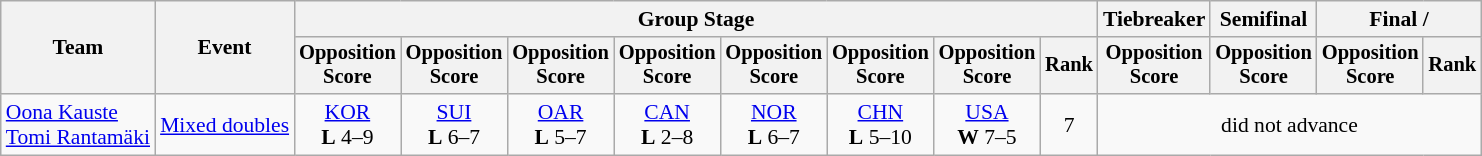<table class="wikitable" style="font-size:90%">
<tr>
<th rowspan=2>Team</th>
<th rowspan=2>Event</th>
<th colspan=8>Group Stage</th>
<th>Tiebreaker</th>
<th>Semifinal</th>
<th colspan=2>Final / </th>
</tr>
<tr style="font-size:95%">
<th>Opposition<br>Score</th>
<th>Opposition<br>Score</th>
<th>Opposition<br>Score</th>
<th>Opposition<br>Score</th>
<th>Opposition<br>Score</th>
<th>Opposition<br>Score</th>
<th>Opposition<br>Score</th>
<th>Rank</th>
<th>Opposition<br>Score</th>
<th>Opposition<br>Score</th>
<th>Opposition<br>Score</th>
<th>Rank</th>
</tr>
<tr align=center>
<td align=left><a href='#'>Oona Kauste</a><br><a href='#'>Tomi Rantamäki</a></td>
<td align=left><a href='#'>Mixed doubles</a></td>
<td> <a href='#'>KOR</a><br><strong>L</strong> 4–9</td>
<td> <a href='#'>SUI</a><br><strong>L</strong> 6–7</td>
<td> <a href='#'>OAR</a><br><strong>L</strong> 5–7</td>
<td> <a href='#'>CAN</a><br><strong>L</strong> 2–8</td>
<td> <a href='#'>NOR</a><br><strong>L</strong> 6–7</td>
<td> <a href='#'>CHN</a><br><strong>L</strong> 5–10</td>
<td> <a href='#'>USA</a><br> <strong>W</strong> 7–5</td>
<td>7</td>
<td colspan=4>did not advance</td>
</tr>
</table>
